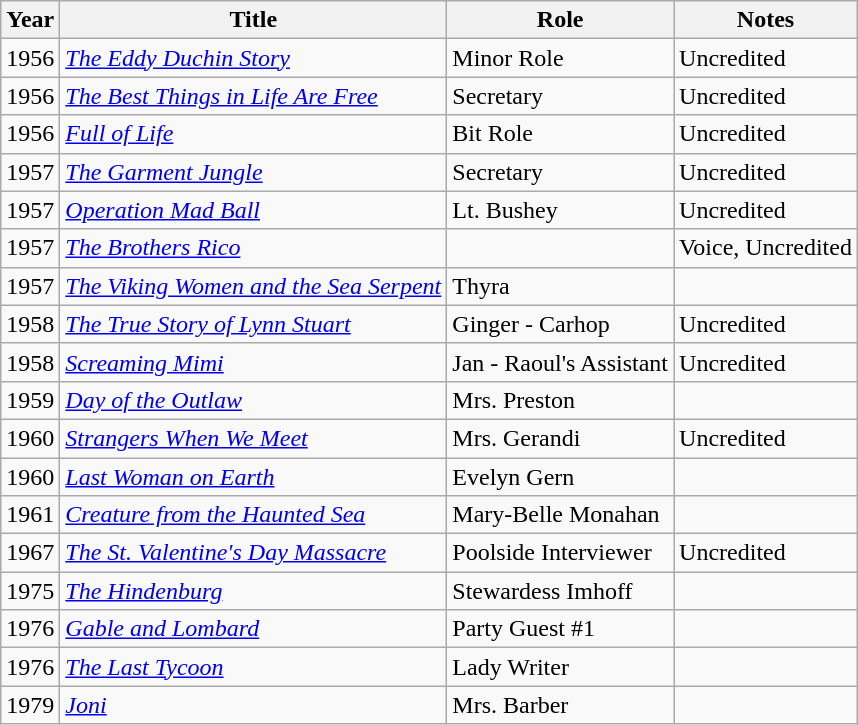<table class="wikitable">
<tr>
<th>Year</th>
<th>Title</th>
<th>Role</th>
<th>Notes</th>
</tr>
<tr>
<td>1956</td>
<td><em><a href='#'>The Eddy Duchin Story</a></em></td>
<td>Minor Role</td>
<td>Uncredited</td>
</tr>
<tr>
<td>1956</td>
<td><em><a href='#'>The Best Things in Life Are Free</a></em></td>
<td>Secretary</td>
<td>Uncredited</td>
</tr>
<tr>
<td>1956</td>
<td><em><a href='#'>Full of Life</a></em></td>
<td>Bit Role</td>
<td>Uncredited</td>
</tr>
<tr>
<td>1957</td>
<td><em><a href='#'>The Garment Jungle</a></em></td>
<td>Secretary</td>
<td>Uncredited</td>
</tr>
<tr>
<td>1957</td>
<td><em><a href='#'>Operation Mad Ball</a></em></td>
<td>Lt. Bushey</td>
<td>Uncredited</td>
</tr>
<tr>
<td>1957</td>
<td><em><a href='#'>The Brothers Rico</a></em></td>
<td></td>
<td>Voice, Uncredited</td>
</tr>
<tr>
<td>1957</td>
<td><em><a href='#'>The Viking Women and the Sea Serpent</a></em></td>
<td>Thyra</td>
<td></td>
</tr>
<tr>
<td>1958</td>
<td><em><a href='#'>The True Story of Lynn Stuart</a></em></td>
<td>Ginger - Carhop</td>
<td>Uncredited</td>
</tr>
<tr>
<td>1958</td>
<td><em><a href='#'>Screaming Mimi</a></em></td>
<td>Jan - Raoul's Assistant</td>
<td>Uncredited</td>
</tr>
<tr>
<td>1959</td>
<td><em><a href='#'>Day of the Outlaw</a></em></td>
<td>Mrs. Preston</td>
<td></td>
</tr>
<tr>
<td>1960</td>
<td><em><a href='#'>Strangers When We Meet</a></em></td>
<td>Mrs. Gerandi</td>
<td>Uncredited</td>
</tr>
<tr>
<td>1960</td>
<td><em><a href='#'>Last Woman on Earth</a></em></td>
<td>Evelyn Gern</td>
<td></td>
</tr>
<tr>
<td>1961</td>
<td><em><a href='#'>Creature from the Haunted Sea</a></em></td>
<td>Mary-Belle Monahan</td>
<td></td>
</tr>
<tr>
<td>1967</td>
<td><em><a href='#'>The St. Valentine's Day Massacre</a></em></td>
<td>Poolside Interviewer</td>
<td>Uncredited</td>
</tr>
<tr>
<td>1975</td>
<td><em><a href='#'>The Hindenburg</a></em></td>
<td>Stewardess Imhoff</td>
<td></td>
</tr>
<tr>
<td>1976</td>
<td><em><a href='#'>Gable and Lombard</a></em></td>
<td>Party Guest #1</td>
<td></td>
</tr>
<tr>
<td>1976</td>
<td><em><a href='#'>The Last Tycoon</a></em></td>
<td>Lady Writer</td>
<td></td>
</tr>
<tr>
<td>1979</td>
<td><em><a href='#'>Joni</a></em></td>
<td>Mrs. Barber</td>
<td></td>
</tr>
</table>
